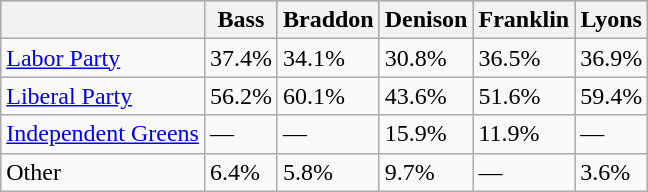<table class="wikitable">
<tr style="background:#ccc;">
<th></th>
<th>Bass</th>
<th>Braddon</th>
<th>Denison</th>
<th>Franklin</th>
<th>Lyons</th>
</tr>
<tr>
<td><a href='#'>Labor Party</a></td>
<td>37.4%</td>
<td>34.1%</td>
<td>30.8%</td>
<td>36.5%</td>
<td>36.9%</td>
</tr>
<tr>
<td><a href='#'>Liberal Party</a></td>
<td>56.2%</td>
<td>60.1%</td>
<td>43.6%</td>
<td>51.6%</td>
<td>59.4%</td>
</tr>
<tr>
<td><a href='#'>Independent Greens</a></td>
<td>—</td>
<td>—</td>
<td>15.9%</td>
<td>11.9%</td>
<td>—</td>
</tr>
<tr>
<td>Other</td>
<td>6.4%</td>
<td>5.8%</td>
<td>9.7%</td>
<td>—</td>
<td>3.6%</td>
</tr>
</table>
